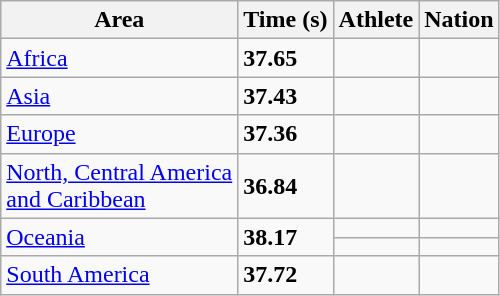<table class="wikitable">
<tr>
<th>Area</th>
<th>Time (s)</th>
<th>Athlete</th>
<th>Nation</th>
</tr>
<tr>
<td><a href='#'>Africa</a> </td>
<td><strong>37.65</strong></td>
<td></td>
<td></td>
</tr>
<tr>
<td><a href='#'>Asia</a> </td>
<td><strong>37.43</strong></td>
<td></td>
<td></td>
</tr>
<tr>
<td><a href='#'>Europe</a> </td>
<td><strong>37.36</strong></td>
<td></td>
<td></td>
</tr>
<tr>
<td><a href='#'>North, Central America<br> and Caribbean</a> </td>
<td><strong>36.84</strong> </td>
<td></td>
<td></td>
</tr>
<tr>
<td rowspan=2><a href='#'>Oceania</a> </td>
<td rowspan=2><strong>38.17</strong></td>
<td></td>
<td></td>
</tr>
<tr>
<td></td>
<td></td>
</tr>
<tr>
<td><a href='#'>South America</a> </td>
<td><strong>37.72</strong></td>
<td></td>
<td></td>
</tr>
</table>
